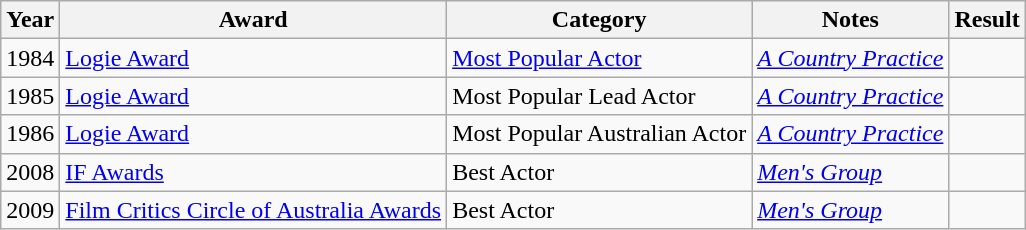<table class="wikitable sortable">
<tr>
<th>Year</th>
<th>Award</th>
<th>Category</th>
<th class="unsortable">Notes</th>
<th>Result</th>
</tr>
<tr>
<td>1984</td>
<td><a href='#'>Logie Award</a></td>
<td><a href='#'>Most Popular Actor</a></td>
<td><em><a href='#'>A Country Practice</a></em></td>
<td></td>
</tr>
<tr>
<td>1985</td>
<td><a href='#'>Logie Award</a></td>
<td>Most Popular Lead Actor</td>
<td><em><a href='#'>A Country Practice</a></em></td>
<td></td>
</tr>
<tr>
<td>1986</td>
<td><a href='#'>Logie Award</a></td>
<td>Most Popular Australian Actor</td>
<td><em><a href='#'>A Country Practice</a></em></td>
<td></td>
</tr>
<tr>
<td>2008</td>
<td><a href='#'>IF Awards</a></td>
<td>Best Actor</td>
<td><em><a href='#'>Men's Group</a></em></td>
<td></td>
</tr>
<tr>
<td>2009</td>
<td><a href='#'>Film Critics Circle of Australia Awards</a></td>
<td>Best Actor</td>
<td><em><a href='#'>Men's Group</a></em></td>
<td></td>
</tr>
</table>
